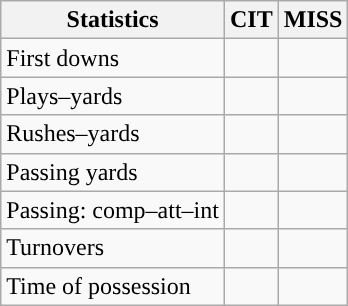<table class="wikitable" style="float:left">
<tr>
<th>Statistics</th>
<th>CIT</th>
<th>MISS</th>
</tr>
<tr>
<td>First downs</td>
<td></td>
<td></td>
</tr>
<tr>
<td>Plays–yards</td>
<td></td>
<td></td>
</tr>
<tr>
<td>Rushes–yards</td>
<td></td>
<td></td>
</tr>
<tr>
<td>Passing yards</td>
<td></td>
<td></td>
</tr>
<tr>
<td>Passing: comp–att–int</td>
<td></td>
<td></td>
</tr>
<tr>
<td>Turnovers</td>
<td></td>
<td></td>
</tr>
<tr>
<td>Time of possession</td>
<td></td>
<td></td>
</tr>
</table>
